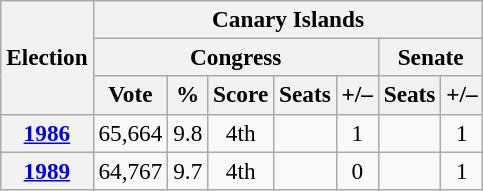<table class="wikitable" style="font-size:97%; text-align:center;">
<tr>
<th rowspan="3">Election</th>
<th colspan="7">Canary Islands</th>
</tr>
<tr>
<th colspan="5">Congress</th>
<th colspan="2">Senate</th>
</tr>
<tr>
<th>Vote</th>
<th>%</th>
<th>Score</th>
<th>Seats</th>
<th>+/–</th>
<th>Seats</th>
<th>+/–</th>
</tr>
<tr>
<th><a href='#'>1986</a></th>
<td>65,664</td>
<td>9.8</td>
<td>4th</td>
<td></td>
<td>1</td>
<td></td>
<td>1</td>
</tr>
<tr>
<th><a href='#'>1989</a></th>
<td>64,767</td>
<td>9.7</td>
<td>4th</td>
<td></td>
<td>0</td>
<td></td>
<td>1</td>
</tr>
</table>
